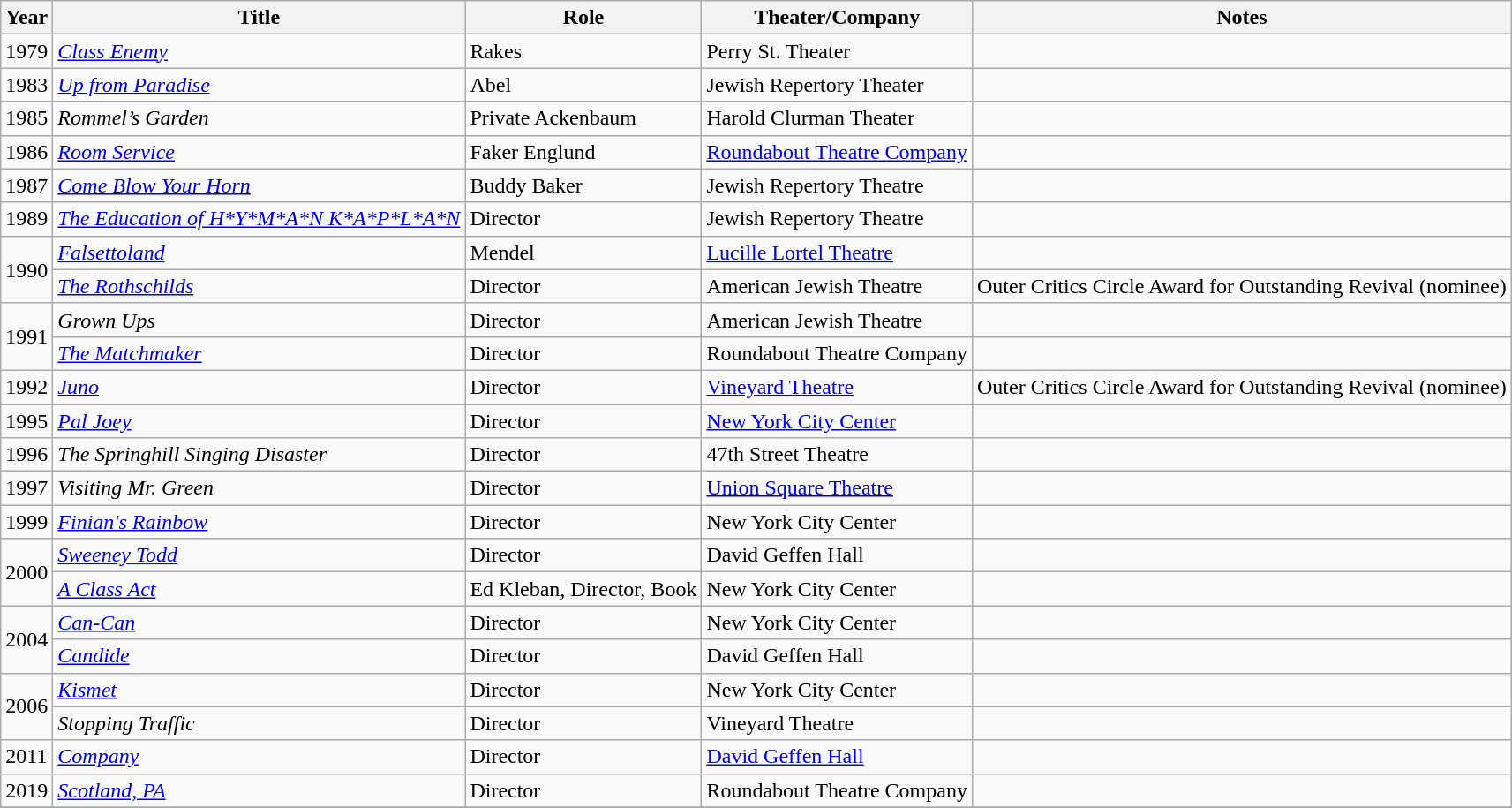<table class="wikitable">
<tr>
<th>Year</th>
<th>Title</th>
<th>Role</th>
<th>Theater/Company</th>
<th>Notes</th>
</tr>
<tr>
<td>1979</td>
<td><em><a href='#'>Class Enemy</a></em></td>
<td>Rakes</td>
<td>Perry St. Theater</td>
<td></td>
</tr>
<tr>
<td>1983</td>
<td><em><a href='#'>Up from Paradise</a></em></td>
<td>Abel</td>
<td>Jewish Repertory Theater</td>
<td></td>
</tr>
<tr>
<td>1985</td>
<td><em>Rommel’s Garden</em></td>
<td>Private Ackenbaum</td>
<td>Harold Clurman Theater</td>
<td></td>
</tr>
<tr>
<td>1986</td>
<td><em><a href='#'>Room Service</a></em></td>
<td>Faker Englund</td>
<td><a href='#'>Roundabout Theatre Company</a></td>
<td></td>
</tr>
<tr>
<td>1987</td>
<td><em><a href='#'>Come Blow Your Horn</a></em></td>
<td>Buddy Baker</td>
<td>Jewish Repertory Theatre</td>
<td></td>
</tr>
<tr>
<td>1989</td>
<td><em><a href='#'>The Education of H*Y*M*A*N K*A*P*L*A*N</a></em></td>
<td>Director</td>
<td>Jewish Repertory Theatre</td>
<td></td>
</tr>
<tr>
<td rowspan=2>1990</td>
<td><em><a href='#'>Falsettoland</a></em></td>
<td>Mendel</td>
<td><a href='#'>Lucille Lortel Theatre</a></td>
<td></td>
</tr>
<tr>
<td><em><a href='#'>The Rothschilds</a></em></td>
<td>Director</td>
<td>American Jewish Theatre</td>
<td>Outer Critics Circle Award for Outstanding Revival (nominee)</td>
</tr>
<tr>
<td rowspan=2>1991</td>
<td><em>Grown Ups</em></td>
<td>Director</td>
<td>American Jewish Theatre</td>
<td></td>
</tr>
<tr>
<td><em><a href='#'>The Matchmaker</a></em></td>
<td>Director</td>
<td>Roundabout Theatre Company</td>
<td></td>
</tr>
<tr>
<td>1992</td>
<td><em><a href='#'>Juno</a></em></td>
<td>Director</td>
<td><a href='#'>Vineyard Theatre</a></td>
<td>Outer Critics Circle Award for Outstanding Revival (nominee)</td>
</tr>
<tr>
<td>1995</td>
<td><em><a href='#'>Pal Joey</a></em></td>
<td>Director</td>
<td><a href='#'>New York City Center</a></td>
<td></td>
</tr>
<tr>
<td>1996</td>
<td><em>The Springhill Singing Disaster</em></td>
<td>Director</td>
<td>47th Street Theatre</td>
<td></td>
</tr>
<tr>
<td>1997</td>
<td><em>Visiting Mr. Green</em></td>
<td>Director</td>
<td><a href='#'>Union Square Theatre</a></td>
<td></td>
</tr>
<tr>
<td>1999</td>
<td><em><a href='#'>Finian's Rainbow</a></em></td>
<td>Director</td>
<td>New York City Center</td>
<td></td>
</tr>
<tr>
<td rowspan=2>2000</td>
<td><em><a href='#'>Sweeney Todd</a></em></td>
<td>Director</td>
<td>David Geffen Hall</td>
<td></td>
</tr>
<tr>
<td><em><a href='#'>A Class Act</a></em></td>
<td>Ed Kleban, Director, Book</td>
<td>New York City Center</td>
<td></td>
</tr>
<tr>
<td rowspan=2>2004</td>
<td><em><a href='#'>Can-Can</a></em></td>
<td>Director</td>
<td>New York City Center</td>
<td></td>
</tr>
<tr>
<td><em><a href='#'>Candide</a></em></td>
<td>Director</td>
<td>David Geffen Hall</td>
<td></td>
</tr>
<tr>
<td rowspan=2>2006</td>
<td><em><a href='#'>Kismet</a></em></td>
<td>Director</td>
<td>New York City Center</td>
<td></td>
</tr>
<tr>
<td><em>Stopping Traffic</em></td>
<td>Director</td>
<td>Vineyard Theatre</td>
<td></td>
</tr>
<tr>
<td>2011</td>
<td><em><a href='#'>Company</a></em></td>
<td>Director</td>
<td><a href='#'>David Geffen Hall</a></td>
<td></td>
</tr>
<tr>
<td>2019</td>
<td><em><a href='#'>Scotland, PA</a></em></td>
<td>Director</td>
<td>Roundabout Theatre Company</td>
<td></td>
</tr>
<tr>
</tr>
</table>
